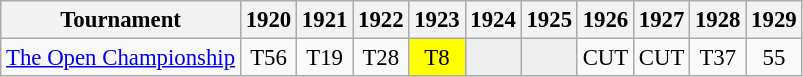<table class="wikitable" style="font-size:95%;text-align:center;">
<tr>
<th>Tournament</th>
<th>1920</th>
<th>1921</th>
<th>1922</th>
<th>1923</th>
<th>1924</th>
<th>1925</th>
<th>1926</th>
<th>1927</th>
<th>1928</th>
<th>1929</th>
</tr>
<tr>
<td align=left><a href='#'>The Open Championship</a></td>
<td>T56</td>
<td>T19</td>
<td>T28</td>
<td style="background:yellow;">T8</td>
<td style="background:#eeeeee;"></td>
<td style="background:#eeeeee;"></td>
<td>CUT</td>
<td>CUT</td>
<td>T37</td>
<td>55</td>
</tr>
</table>
